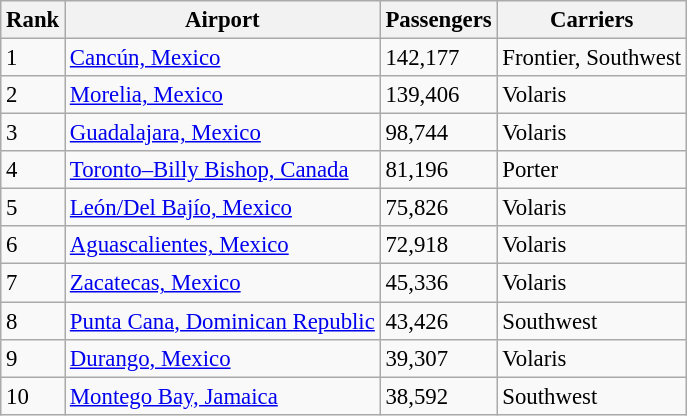<table class="wikitable sortable" style="font-size: 95%">
<tr>
<th>Rank</th>
<th>Airport</th>
<th>Passengers</th>
<th>Carriers</th>
</tr>
<tr>
<td>1</td>
<td><a href='#'>Cancún, Mexico</a></td>
<td>142,177</td>
<td>Frontier, Southwest</td>
</tr>
<tr>
<td>2</td>
<td><a href='#'>Morelia, Mexico</a></td>
<td>139,406</td>
<td>Volaris</td>
</tr>
<tr>
<td>3</td>
<td><a href='#'>Guadalajara, Mexico</a></td>
<td>98,744</td>
<td>Volaris</td>
</tr>
<tr>
<td>4</td>
<td><a href='#'>Toronto–Billy Bishop, Canada</a></td>
<td>81,196</td>
<td>Porter</td>
</tr>
<tr>
<td>5</td>
<td><a href='#'>León/Del Bajío, Mexico</a></td>
<td>75,826</td>
<td>Volaris</td>
</tr>
<tr>
<td>6</td>
<td><a href='#'>Aguascalientes, Mexico</a></td>
<td>72,918</td>
<td>Volaris</td>
</tr>
<tr>
<td>7</td>
<td><a href='#'>Zacatecas, Mexico</a></td>
<td>45,336</td>
<td>Volaris</td>
</tr>
<tr>
<td>8</td>
<td><a href='#'>Punta Cana, Dominican Republic</a></td>
<td>43,426</td>
<td>Southwest</td>
</tr>
<tr>
<td>9</td>
<td><a href='#'>Durango, Mexico</a></td>
<td>39,307</td>
<td>Volaris</td>
</tr>
<tr>
<td>10</td>
<td><a href='#'>Montego Bay, Jamaica</a></td>
<td>38,592</td>
<td>Southwest</td>
</tr>
</table>
